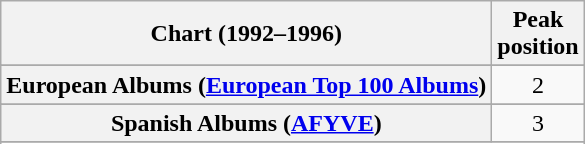<table class="wikitable sortable plainrowheaders" style="text-align:center">
<tr>
<th scope="col">Chart (1992–1996)</th>
<th scope="col">Peak<br> position</th>
</tr>
<tr>
</tr>
<tr>
</tr>
<tr>
</tr>
<tr>
<th scope="row">European Albums (<a href='#'>European Top 100 Albums</a>)</th>
<td>2</td>
</tr>
<tr>
</tr>
<tr>
<th scope="row">Spanish Albums (<a href='#'>AFYVE</a>)</th>
<td align="center">3</td>
</tr>
<tr>
</tr>
<tr>
</tr>
<tr>
</tr>
<tr>
</tr>
</table>
